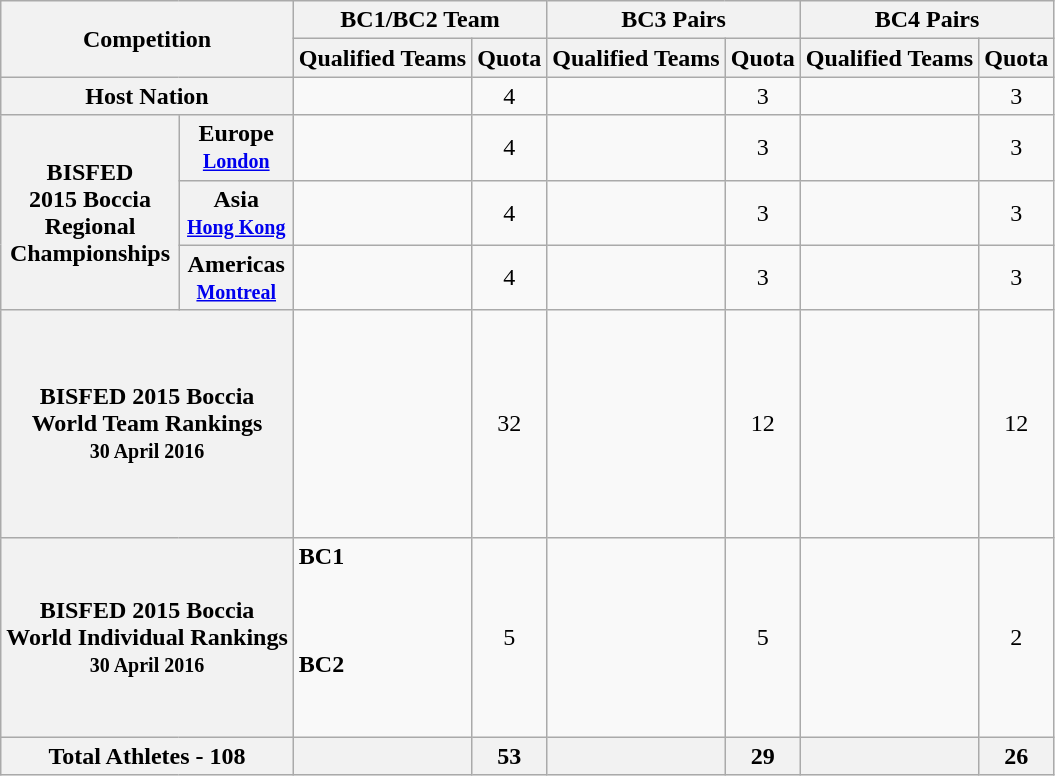<table class="wikitable">
<tr>
<th colspan="2" rowspan="2">Competition</th>
<th colspan="2">BC1/BC2 Team</th>
<th colspan="2">BC3 Pairs</th>
<th colspan="2">BC4 Pairs</th>
</tr>
<tr>
<th>Qualified Teams</th>
<th>Quota</th>
<th>Qualified Teams</th>
<th>Quota</th>
<th>Qualified Teams</th>
<th>Quota</th>
</tr>
<tr>
<th colspan="2" align="center">Host Nation</th>
<td align="left"></td>
<td align="center">4</td>
<td align="left"></td>
<td align="center">3</td>
<td align="left"></td>
<td align="center">3</td>
</tr>
<tr>
<th rowspan="3" align="center">BISFED <br>2015 Boccia<br> Regional <br>Championships</th>
<th>Europe<br><small> <a href='#'>London</a></small></th>
<td align="left"></td>
<td align="center">4</td>
<td align="left"></td>
<td align="center">3</td>
<td align="left"></td>
<td align="center">3</td>
</tr>
<tr>
<th>Asia  <br><small> <a href='#'>Hong Kong</a></small></th>
<td align="left"></td>
<td align="center">4</td>
<td align="left"></td>
<td align="center">3</td>
<td align="left"></td>
<td align="center">3</td>
</tr>
<tr>
<th>Americas <br><small> <a href='#'>Montreal</a></small></th>
<td align="left"></td>
<td align="center">4</td>
<td align="left"><s></s><br></td>
<td align="center">3</td>
<td align="left"></td>
<td align="center">3</td>
</tr>
<tr>
<th colspan="2" align="center">BISFED 2015 Boccia<br>World Team Rankings<br><small>30 April 2016</small></th>
<td align="left"><br><br><br><br><br><br><br><br></td>
<td align="center">32</td>
<td align="left"><br><br><br><br></td>
<td align="center">12</td>
<td align="left"><br><br><br><br></td>
<td align="center">12</td>
</tr>
<tr>
<th colspan="2" align="center">BISFED 2015 Boccia<br>World Individual Rankings<br><small>30 April 2016</small></th>
<td align="left"><strong>BC1</strong> <br><br><br><br>  <strong>BC2</strong><br><br><br></td>
<td align="center">5</td>
<td align="left"><br><br><br><br> <br></td>
<td align="center">5</td>
<td align="left"><br></td>
<td align="center">2</td>
</tr>
<tr>
<th colspan="2">Total Athletes - 108</th>
<th></th>
<th>53</th>
<th></th>
<th>29</th>
<th></th>
<th>26</th>
</tr>
</table>
